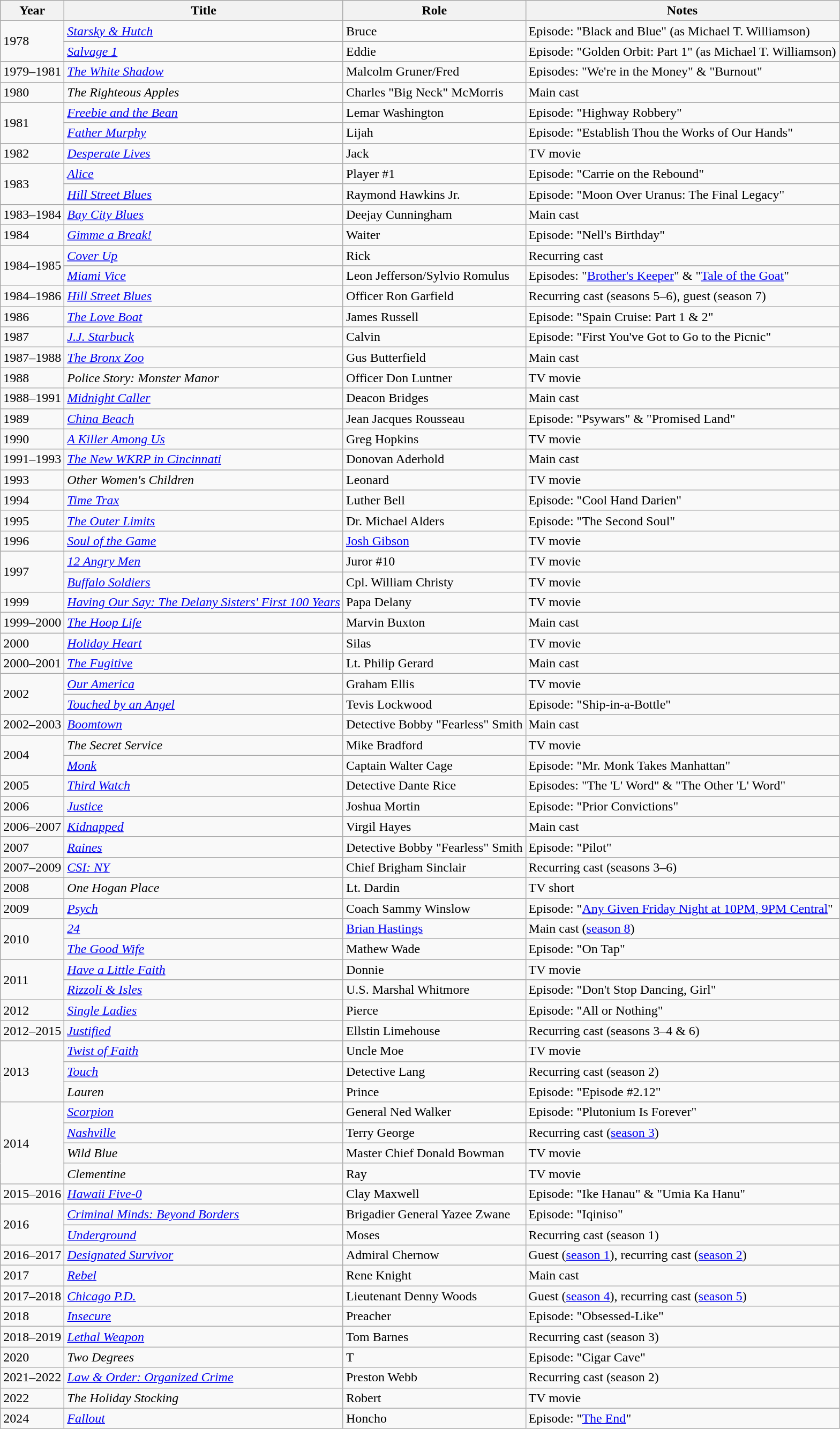<table class="wikitable sortable">
<tr>
<th>Year</th>
<th>Title</th>
<th>Role</th>
<th>Notes</th>
</tr>
<tr>
<td rowspan="2">1978</td>
<td><em><a href='#'>Starsky & Hutch</a></em></td>
<td>Bruce</td>
<td>Episode: "Black and Blue" (as Michael T. Williamson)</td>
</tr>
<tr>
<td><em><a href='#'>Salvage 1</a></em></td>
<td>Eddie</td>
<td>Episode: "Golden Orbit: Part 1" (as Michael T. Williamson)</td>
</tr>
<tr>
<td>1979–1981</td>
<td><em><a href='#'>The White Shadow</a></em></td>
<td>Malcolm Gruner/Fred</td>
<td>Episodes: "We're in the Money" & "Burnout"</td>
</tr>
<tr>
<td>1980</td>
<td><em>The Righteous Apples</em></td>
<td>Charles "Big Neck" McMorris</td>
<td>Main cast</td>
</tr>
<tr>
<td rowspan="2">1981</td>
<td><em><a href='#'>Freebie and the Bean</a></em></td>
<td>Lemar Washington</td>
<td>Episode: "Highway Robbery"</td>
</tr>
<tr>
<td><em><a href='#'>Father Murphy</a></em></td>
<td>Lijah</td>
<td>Episode: "Establish Thou the Works of Our Hands"</td>
</tr>
<tr>
<td>1982</td>
<td><em><a href='#'>Desperate Lives</a></em></td>
<td>Jack</td>
<td>TV movie</td>
</tr>
<tr>
<td rowspan="2">1983</td>
<td><em><a href='#'>Alice</a></em></td>
<td>Player #1</td>
<td>Episode: "Carrie on the Rebound"</td>
</tr>
<tr>
<td><em><a href='#'>Hill Street Blues</a></em></td>
<td>Raymond Hawkins Jr.</td>
<td>Episode: "Moon Over Uranus: The Final Legacy"</td>
</tr>
<tr>
<td>1983–1984</td>
<td><em><a href='#'>Bay City Blues</a></em></td>
<td>Deejay Cunningham</td>
<td>Main cast</td>
</tr>
<tr>
<td>1984</td>
<td><em><a href='#'>Gimme a Break!</a></em></td>
<td>Waiter</td>
<td>Episode: "Nell's Birthday"</td>
</tr>
<tr>
<td rowspan="2">1984–1985</td>
<td><em><a href='#'>Cover Up</a></em></td>
<td>Rick</td>
<td>Recurring cast</td>
</tr>
<tr>
<td><em><a href='#'>Miami Vice</a></em></td>
<td>Leon Jefferson/Sylvio Romulus</td>
<td>Episodes: "<a href='#'>Brother's Keeper</a>" & "<a href='#'>Tale of the Goat</a>"</td>
</tr>
<tr>
<td>1984–1986</td>
<td><em><a href='#'>Hill Street Blues</a></em></td>
<td>Officer Ron Garfield</td>
<td>Recurring cast (seasons 5–6), guest (season 7)</td>
</tr>
<tr>
<td>1986</td>
<td><em><a href='#'>The Love Boat</a></em></td>
<td>James Russell</td>
<td>Episode: "Spain Cruise: Part 1 & 2"</td>
</tr>
<tr>
<td>1987</td>
<td><em><a href='#'>J.J. Starbuck</a></em></td>
<td>Calvin</td>
<td>Episode: "First You've Got to Go to the Picnic"</td>
</tr>
<tr>
<td>1987–1988</td>
<td><em><a href='#'>The Bronx Zoo</a></em></td>
<td>Gus Butterfield</td>
<td>Main cast</td>
</tr>
<tr>
<td>1988</td>
<td><em>Police Story: Monster Manor</em></td>
<td>Officer Don Luntner</td>
<td>TV movie</td>
</tr>
<tr>
<td>1988–1991</td>
<td><em><a href='#'>Midnight Caller</a></em></td>
<td>Deacon Bridges</td>
<td>Main cast</td>
</tr>
<tr>
<td>1989</td>
<td><em><a href='#'>China Beach</a></em></td>
<td>Jean Jacques Rousseau</td>
<td>Episode: "Psywars" & "Promised Land"</td>
</tr>
<tr>
<td>1990</td>
<td><em><a href='#'>A Killer Among Us</a></em></td>
<td>Greg Hopkins</td>
<td>TV movie</td>
</tr>
<tr>
<td>1991–1993</td>
<td><em><a href='#'>The New WKRP in Cincinnati</a></em></td>
<td>Donovan Aderhold</td>
<td>Main cast</td>
</tr>
<tr>
<td>1993</td>
<td><em>Other Women's Children</em></td>
<td>Leonard</td>
<td>TV movie</td>
</tr>
<tr>
<td>1994</td>
<td><em><a href='#'>Time Trax</a></em></td>
<td>Luther Bell</td>
<td>Episode: "Cool Hand Darien"</td>
</tr>
<tr>
<td>1995</td>
<td><em><a href='#'>The Outer Limits</a></em></td>
<td>Dr. Michael Alders</td>
<td>Episode: "The Second Soul"</td>
</tr>
<tr>
<td>1996</td>
<td><em><a href='#'>Soul of the Game</a></em></td>
<td><a href='#'>Josh Gibson</a></td>
<td>TV movie</td>
</tr>
<tr>
<td rowspan="2">1997</td>
<td><em><a href='#'>12 Angry Men</a></em></td>
<td>Juror #10</td>
<td>TV movie</td>
</tr>
<tr>
<td><em><a href='#'>Buffalo Soldiers</a></em></td>
<td>Cpl. William Christy</td>
<td>TV movie</td>
</tr>
<tr>
<td>1999</td>
<td><em><a href='#'>Having Our Say: The Delany Sisters' First 100 Years</a></em></td>
<td>Papa Delany</td>
<td>TV movie</td>
</tr>
<tr>
<td>1999–2000</td>
<td><em><a href='#'>The Hoop Life</a></em></td>
<td>Marvin Buxton</td>
<td>Main cast</td>
</tr>
<tr>
<td>2000</td>
<td><em><a href='#'>Holiday Heart</a></em></td>
<td>Silas</td>
<td>TV movie</td>
</tr>
<tr>
<td>2000–2001</td>
<td><em><a href='#'>The Fugitive</a></em></td>
<td>Lt. Philip Gerard</td>
<td>Main cast</td>
</tr>
<tr>
<td rowspan="2">2002</td>
<td><em><a href='#'>Our America</a></em></td>
<td>Graham Ellis</td>
<td>TV movie</td>
</tr>
<tr>
<td><em><a href='#'>Touched by an Angel</a></em></td>
<td>Tevis Lockwood</td>
<td>Episode: "Ship-in-a-Bottle"</td>
</tr>
<tr>
<td>2002–2003</td>
<td><em><a href='#'>Boomtown</a></em></td>
<td>Detective Bobby "Fearless" Smith</td>
<td>Main cast</td>
</tr>
<tr>
<td rowspan="2">2004</td>
<td><em>The Secret Service</em></td>
<td>Mike Bradford</td>
<td>TV movie</td>
</tr>
<tr>
<td><em><a href='#'>Monk</a></em></td>
<td>Captain Walter Cage</td>
<td>Episode: "Mr. Monk Takes Manhattan"</td>
</tr>
<tr>
<td>2005</td>
<td><em><a href='#'>Third Watch</a></em></td>
<td>Detective Dante Rice</td>
<td>Episodes: "The 'L' Word" & "The Other 'L' Word"</td>
</tr>
<tr>
<td>2006</td>
<td><em><a href='#'>Justice</a></em></td>
<td>Joshua Mortin</td>
<td>Episode: "Prior Convictions"</td>
</tr>
<tr>
<td>2006–2007</td>
<td><em><a href='#'>Kidnapped</a></em></td>
<td>Virgil Hayes</td>
<td>Main cast</td>
</tr>
<tr>
<td>2007</td>
<td><em><a href='#'>Raines</a></em></td>
<td>Detective Bobby "Fearless" Smith</td>
<td>Episode: "Pilot"</td>
</tr>
<tr>
<td>2007–2009</td>
<td><em><a href='#'>CSI: NY</a></em></td>
<td>Chief Brigham Sinclair</td>
<td>Recurring cast (seasons 3–6)</td>
</tr>
<tr>
<td>2008</td>
<td><em>One Hogan Place</em></td>
<td>Lt. Dardin</td>
<td>TV short</td>
</tr>
<tr>
<td>2009</td>
<td><em><a href='#'>Psych</a></em></td>
<td>Coach Sammy Winslow</td>
<td>Episode: "<a href='#'>Any Given Friday Night at 10PM, 9PM Central</a>"</td>
</tr>
<tr>
<td rowspan="2">2010</td>
<td><em><a href='#'>24</a></em></td>
<td><a href='#'>Brian Hastings</a></td>
<td>Main cast (<a href='#'>season 8</a>)</td>
</tr>
<tr>
<td><em><a href='#'>The Good Wife</a></em></td>
<td>Mathew Wade </td>
<td>Episode: "On Tap"</td>
</tr>
<tr>
<td rowspan="2">2011</td>
<td><em><a href='#'>Have a Little Faith</a></em></td>
<td>Donnie</td>
<td>TV movie</td>
</tr>
<tr>
<td><em><a href='#'>Rizzoli & Isles</a></em></td>
<td>U.S. Marshal Whitmore</td>
<td>Episode: "Don't Stop Dancing, Girl"</td>
</tr>
<tr>
<td>2012</td>
<td><em><a href='#'>Single Ladies</a></em></td>
<td>Pierce</td>
<td>Episode: "All or Nothing"</td>
</tr>
<tr>
<td>2012–2015</td>
<td><em><a href='#'>Justified</a></em></td>
<td>Ellstin Limehouse</td>
<td>Recurring cast (seasons 3–4 & 6)</td>
</tr>
<tr>
<td rowspan="3">2013</td>
<td><em><a href='#'>Twist of Faith</a></em></td>
<td>Uncle Moe</td>
<td>TV movie</td>
</tr>
<tr>
<td><em><a href='#'>Touch</a></em></td>
<td>Detective Lang</td>
<td>Recurring cast (season 2)</td>
</tr>
<tr>
<td><em>Lauren</em></td>
<td>Prince</td>
<td>Episode: "Episode #2.12"</td>
</tr>
<tr>
<td rowspan="4">2014</td>
<td><em><a href='#'>Scorpion</a></em></td>
<td>General Ned Walker</td>
<td>Episode: "Plutonium Is Forever"</td>
</tr>
<tr>
<td><em><a href='#'>Nashville</a></em></td>
<td>Terry George</td>
<td>Recurring cast (<a href='#'>season 3</a>)</td>
</tr>
<tr>
<td><em>Wild Blue</em></td>
<td>Master Chief Donald Bowman</td>
<td>TV movie</td>
</tr>
<tr>
<td><em>Clementine</em></td>
<td>Ray</td>
<td>TV movie</td>
</tr>
<tr>
<td>2015–2016</td>
<td><em><a href='#'>Hawaii Five-0</a></em></td>
<td>Clay Maxwell</td>
<td>Episode: "Ike Hanau" & "Umia Ka Hanu"</td>
</tr>
<tr>
<td rowspan="2">2016</td>
<td><em><a href='#'>Criminal Minds: Beyond Borders</a></em></td>
<td>Brigadier General Yazee Zwane</td>
<td>Episode: "Iqiniso"</td>
</tr>
<tr>
<td><em><a href='#'>Underground</a></em></td>
<td>Moses</td>
<td>Recurring cast (season 1)</td>
</tr>
<tr>
<td>2016–2017</td>
<td><em><a href='#'>Designated Survivor</a></em></td>
<td>Admiral Chernow</td>
<td>Guest (<a href='#'>season 1</a>), recurring cast (<a href='#'>season 2</a>)</td>
</tr>
<tr>
<td>2017</td>
<td><em><a href='#'>Rebel</a></em></td>
<td>Rene Knight</td>
<td>Main cast</td>
</tr>
<tr>
<td>2017–2018</td>
<td><em><a href='#'>Chicago P.D.</a></em></td>
<td>Lieutenant Denny Woods</td>
<td>Guest (<a href='#'>season 4</a>), recurring cast (<a href='#'>season 5</a>)</td>
</tr>
<tr>
<td>2018</td>
<td><em><a href='#'>Insecure</a></em></td>
<td>Preacher</td>
<td>Episode: "Obsessed-Like"</td>
</tr>
<tr>
<td>2018–2019</td>
<td><em><a href='#'>Lethal Weapon</a></em></td>
<td>Tom Barnes</td>
<td>Recurring cast (season 3)</td>
</tr>
<tr>
<td>2020</td>
<td><em>Two Degrees</em></td>
<td>T</td>
<td>Episode: "Cigar Cave"</td>
</tr>
<tr>
<td>2021–2022</td>
<td><em><a href='#'>Law & Order: Organized Crime</a></em></td>
<td>Preston Webb</td>
<td>Recurring cast (season 2) </td>
</tr>
<tr>
<td>2022</td>
<td><em>The Holiday Stocking</em></td>
<td>Robert</td>
<td>TV movie</td>
</tr>
<tr>
<td>2024</td>
<td><em><a href='#'>Fallout</a></em></td>
<td>Honcho</td>
<td>Episode: "<a href='#'>The End</a>"</td>
</tr>
</table>
